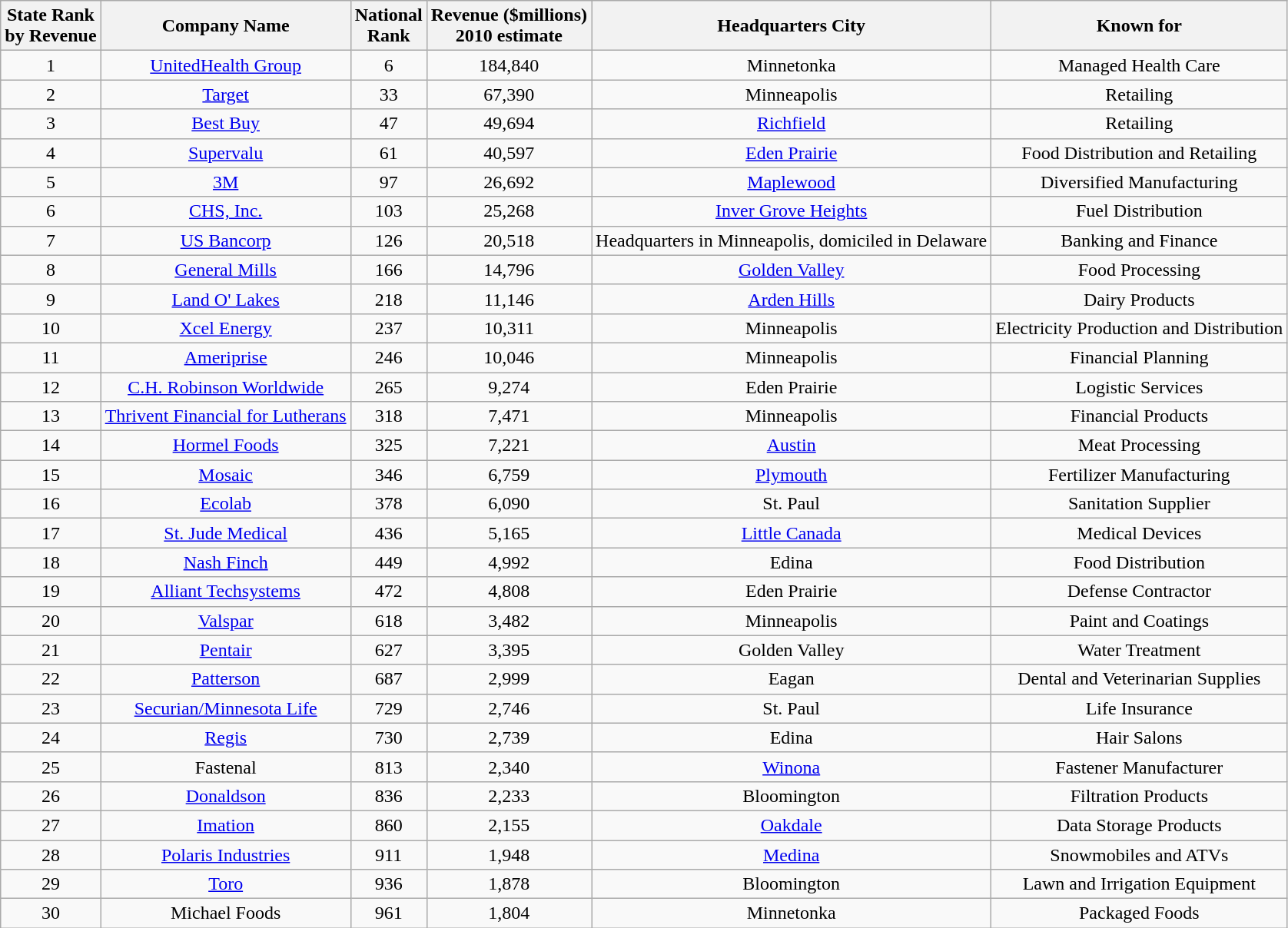<table class=wikitable style="text-align:center">
<tr>
<th>State Rank<br>by Revenue</th>
<th>Company Name</th>
<th>National<br>Rank</th>
<th>Revenue ($millions) <br>2010 estimate</th>
<th>Headquarters City</th>
<th>Known for</th>
</tr>
<tr>
<td>1</td>
<td><a href='#'>UnitedHealth Group</a></td>
<td>6</td>
<td>184,840</td>
<td>Minnetonka</td>
<td>Managed Health Care</td>
</tr>
<tr>
<td>2</td>
<td><a href='#'>Target</a></td>
<td>33</td>
<td>67,390</td>
<td>Minneapolis</td>
<td>Retailing</td>
</tr>
<tr>
<td>3</td>
<td><a href='#'>Best Buy</a></td>
<td>47</td>
<td>49,694</td>
<td><a href='#'>Richfield</a></td>
<td>Retailing</td>
</tr>
<tr>
<td>4</td>
<td><a href='#'>Supervalu</a></td>
<td>61</td>
<td>40,597</td>
<td><a href='#'>Eden Prairie</a></td>
<td>Food Distribution and Retailing</td>
</tr>
<tr>
<td>5</td>
<td><a href='#'>3M</a></td>
<td>97</td>
<td>26,692</td>
<td><a href='#'>Maplewood</a></td>
<td>Diversified Manufacturing</td>
</tr>
<tr>
<td>6</td>
<td><a href='#'>CHS, Inc.</a></td>
<td>103</td>
<td>25,268</td>
<td><a href='#'>Inver Grove Heights</a></td>
<td>Fuel Distribution</td>
</tr>
<tr>
<td>7</td>
<td><a href='#'>US Bancorp</a></td>
<td>126</td>
<td>20,518</td>
<td>Headquarters in Minneapolis, domiciled  in Delaware</td>
<td>Banking and Finance</td>
</tr>
<tr>
<td>8</td>
<td><a href='#'>General Mills</a></td>
<td>166</td>
<td>14,796</td>
<td><a href='#'>Golden Valley</a></td>
<td>Food Processing</td>
</tr>
<tr>
<td>9</td>
<td><a href='#'>Land O' Lakes</a></td>
<td>218</td>
<td>11,146</td>
<td><a href='#'>Arden Hills</a></td>
<td>Dairy Products</td>
</tr>
<tr>
<td>10</td>
<td><a href='#'>Xcel Energy</a></td>
<td>237</td>
<td>10,311</td>
<td>Minneapolis</td>
<td>Electricity Production and Distribution</td>
</tr>
<tr>
<td>11</td>
<td><a href='#'>Ameriprise</a></td>
<td>246</td>
<td>10,046</td>
<td>Minneapolis</td>
<td>Financial Planning</td>
</tr>
<tr>
<td>12</td>
<td><a href='#'>C.H. Robinson Worldwide</a></td>
<td>265</td>
<td>9,274</td>
<td>Eden Prairie</td>
<td>Logistic Services</td>
</tr>
<tr>
<td>13</td>
<td><a href='#'>Thrivent Financial for Lutherans</a></td>
<td>318</td>
<td>7,471</td>
<td>Minneapolis</td>
<td>Financial Products</td>
</tr>
<tr>
<td>14</td>
<td><a href='#'>Hormel Foods</a></td>
<td>325</td>
<td>7,221</td>
<td><a href='#'>Austin</a></td>
<td>Meat Processing</td>
</tr>
<tr>
<td>15</td>
<td><a href='#'>Mosaic</a></td>
<td>346</td>
<td>6,759</td>
<td><a href='#'>Plymouth</a></td>
<td>Fertilizer Manufacturing</td>
</tr>
<tr>
<td>16</td>
<td><a href='#'>Ecolab</a></td>
<td>378</td>
<td>6,090</td>
<td>St. Paul</td>
<td>Sanitation Supplier</td>
</tr>
<tr>
<td>17</td>
<td><a href='#'>St. Jude Medical</a></td>
<td>436</td>
<td>5,165</td>
<td><a href='#'>Little Canada</a></td>
<td>Medical Devices</td>
</tr>
<tr>
<td>18</td>
<td><a href='#'>Nash Finch</a></td>
<td>449</td>
<td>4,992</td>
<td>Edina</td>
<td>Food Distribution</td>
</tr>
<tr>
<td>19</td>
<td><a href='#'>Alliant Techsystems</a></td>
<td>472</td>
<td>4,808</td>
<td>Eden Prairie</td>
<td>Defense Contractor</td>
</tr>
<tr>
<td>20</td>
<td><a href='#'>Valspar</a></td>
<td>618</td>
<td>3,482</td>
<td>Minneapolis</td>
<td>Paint and Coatings</td>
</tr>
<tr>
<td>21</td>
<td><a href='#'>Pentair</a></td>
<td>627</td>
<td>3,395</td>
<td>Golden Valley</td>
<td>Water Treatment</td>
</tr>
<tr>
<td>22</td>
<td><a href='#'>Patterson</a></td>
<td>687</td>
<td>2,999</td>
<td>Eagan</td>
<td>Dental and Veterinarian Supplies</td>
</tr>
<tr>
<td>23</td>
<td><a href='#'>Securian/Minnesota Life</a></td>
<td>729</td>
<td>2,746</td>
<td>St. Paul</td>
<td>Life Insurance</td>
</tr>
<tr>
<td>24</td>
<td><a href='#'>Regis</a></td>
<td>730</td>
<td>2,739</td>
<td>Edina</td>
<td>Hair Salons</td>
</tr>
<tr>
<td>25</td>
<td>Fastenal</td>
<td>813</td>
<td>2,340</td>
<td><a href='#'>Winona</a></td>
<td>Fastener Manufacturer</td>
</tr>
<tr>
<td>26</td>
<td><a href='#'>Donaldson</a></td>
<td>836</td>
<td>2,233</td>
<td>Bloomington</td>
<td>Filtration Products</td>
</tr>
<tr>
<td>27</td>
<td><a href='#'>Imation</a></td>
<td>860</td>
<td>2,155</td>
<td><a href='#'>Oakdale</a></td>
<td>Data Storage Products</td>
</tr>
<tr>
<td>28</td>
<td><a href='#'>Polaris Industries</a></td>
<td>911</td>
<td>1,948</td>
<td><a href='#'>Medina</a></td>
<td>Snowmobiles and ATVs</td>
</tr>
<tr>
<td>29</td>
<td><a href='#'>Toro</a></td>
<td>936</td>
<td>1,878</td>
<td>Bloomington</td>
<td>Lawn and Irrigation Equipment</td>
</tr>
<tr>
<td>30</td>
<td>Michael Foods</td>
<td>961</td>
<td>1,804</td>
<td>Minnetonka</td>
<td>Packaged Foods</td>
</tr>
</table>
